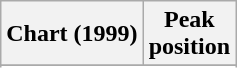<table class="wikitable sortable plainrowheaders">
<tr>
<th scope="col">Chart (1999)</th>
<th scope="col">Peak<br>position</th>
</tr>
<tr>
</tr>
<tr>
</tr>
<tr>
</tr>
<tr>
</tr>
<tr>
</tr>
<tr>
</tr>
<tr>
</tr>
</table>
